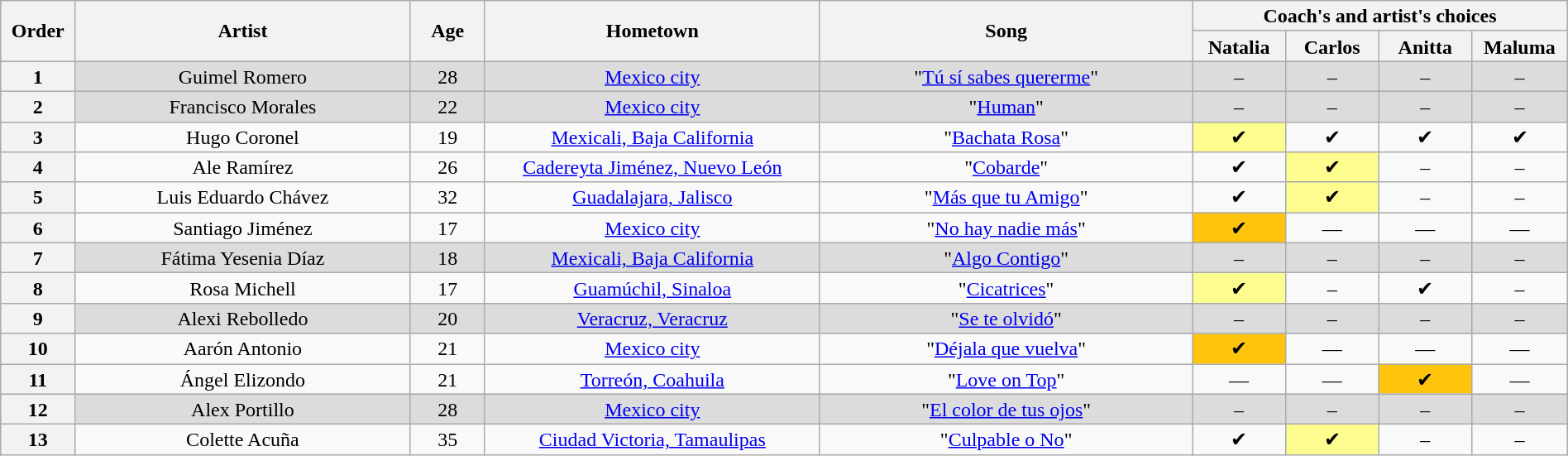<table class="wikitable" style="text-align:center; line-height:17px; width:100%;">
<tr>
<th scope="col" rowspan="2" style="width:04%;">Order</th>
<th scope="col" rowspan="2" style="width:18%;">Artist</th>
<th scope="col" rowspan="2" style="width:04%;">Age</th>
<th scope="col" rowspan="2" style="width:18%;">Hometown</th>
<th scope="col" rowspan="2" style="width:20%;">Song</th>
<th scope="col" colspan="4" style="width:24%;">Coach's and artist's choices</th>
</tr>
<tr>
<th width="5%">Natalia</th>
<th width="5%">Carlos</th>
<th width="5%">Anitta</th>
<th width="5%">Maluma</th>
</tr>
<tr bgcolor="DCDCDC">
<th>1</th>
<td>Guimel Romero</td>
<td>28</td>
<td><a href='#'>Mexico city</a></td>
<td>"<a href='#'>Tú sí sabes quererme</a>"</td>
<td>–</td>
<td>–</td>
<td>–</td>
<td>–</td>
</tr>
<tr bgcolor="DCDCDC">
<th>2</th>
<td>Francisco Morales</td>
<td>22</td>
<td><a href='#'>Mexico city</a></td>
<td>"<a href='#'>Human</a>"</td>
<td>–</td>
<td>–</td>
<td>–</td>
<td>–</td>
</tr>
<tr>
<th>3</th>
<td>Hugo Coronel</td>
<td>19</td>
<td><a href='#'>Mexicali, Baja California</a></td>
<td>"<a href='#'>Bachata Rosa</a>"</td>
<td bgcolor="FDFC8F">✔</td>
<td>✔</td>
<td>✔</td>
<td>✔</td>
</tr>
<tr>
<th>4</th>
<td>Ale Ramírez</td>
<td>26</td>
<td><a href='#'>Cadereyta Jiménez, Nuevo León</a></td>
<td>"<a href='#'>Cobarde</a>"</td>
<td>✔</td>
<td bgcolor="FDFC8F">✔</td>
<td>–</td>
<td>–</td>
</tr>
<tr>
<th>5</th>
<td>Luis Eduardo Chávez</td>
<td>32</td>
<td><a href='#'>Guadalajara, Jalisco</a></td>
<td>"<a href='#'>Más que tu Amigo</a>"</td>
<td>✔</td>
<td bgcolor="FDFC8F">✔</td>
<td>–</td>
<td>–</td>
</tr>
<tr>
<th>6</th>
<td>Santiago Jiménez</td>
<td>17</td>
<td><a href='#'>Mexico city</a></td>
<td>"<a href='#'>No hay nadie más</a>"</td>
<td bgcolor="FFC40C">✔</td>
<td>—</td>
<td>—</td>
<td>—</td>
</tr>
<tr bgcolor="DCDCDC">
<th>7</th>
<td>Fátima Yesenia Díaz</td>
<td>18</td>
<td><a href='#'>Mexicali, Baja California</a></td>
<td>"<a href='#'>Algo Contigo</a>"</td>
<td>–</td>
<td>–</td>
<td>–</td>
<td>–</td>
</tr>
<tr>
<th>8</th>
<td>Rosa Michell</td>
<td>17</td>
<td><a href='#'>Guamúchil, Sinaloa</a></td>
<td>"<a href='#'>Cicatrices</a>"</td>
<td bgcolor="FDFC8F">✔</td>
<td>–</td>
<td>✔</td>
<td>–</td>
</tr>
<tr bgcolor="DCDCDC">
<th>9</th>
<td>Alexi Rebolledo</td>
<td>20</td>
<td><a href='#'>Veracruz, Veracruz</a></td>
<td>"<a href='#'>Se te olvidó</a>"</td>
<td>–</td>
<td>–</td>
<td>–</td>
<td>–</td>
</tr>
<tr>
<th>10</th>
<td>Aarón Antonio</td>
<td>21</td>
<td><a href='#'>Mexico city</a></td>
<td>"<a href='#'>Déjala que vuelva</a>"</td>
<td bgcolor="FFC40C">✔</td>
<td>—</td>
<td>—</td>
<td>—</td>
</tr>
<tr>
<th>11</th>
<td>Ángel Elizondo</td>
<td>21</td>
<td><a href='#'>Torreón, Coahuila</a></td>
<td>"<a href='#'>Love on Top</a>"</td>
<td>—</td>
<td>—</td>
<td bgcolor="FFC40C">✔</td>
<td>—</td>
</tr>
<tr bgcolor="DCDCDC">
<th>12</th>
<td>Alex Portillo</td>
<td>28</td>
<td><a href='#'>Mexico city</a></td>
<td>"<a href='#'>El color de tus ojos</a>"</td>
<td>–</td>
<td>–</td>
<td>–</td>
<td>–</td>
</tr>
<tr>
<th>13</th>
<td>Colette Acuña</td>
<td>35</td>
<td><a href='#'>Ciudad Victoria, Tamaulipas</a></td>
<td>"<a href='#'>Culpable o No</a>"</td>
<td>✔</td>
<td bgcolor="FDFC8F">✔</td>
<td>–</td>
<td>–</td>
</tr>
</table>
